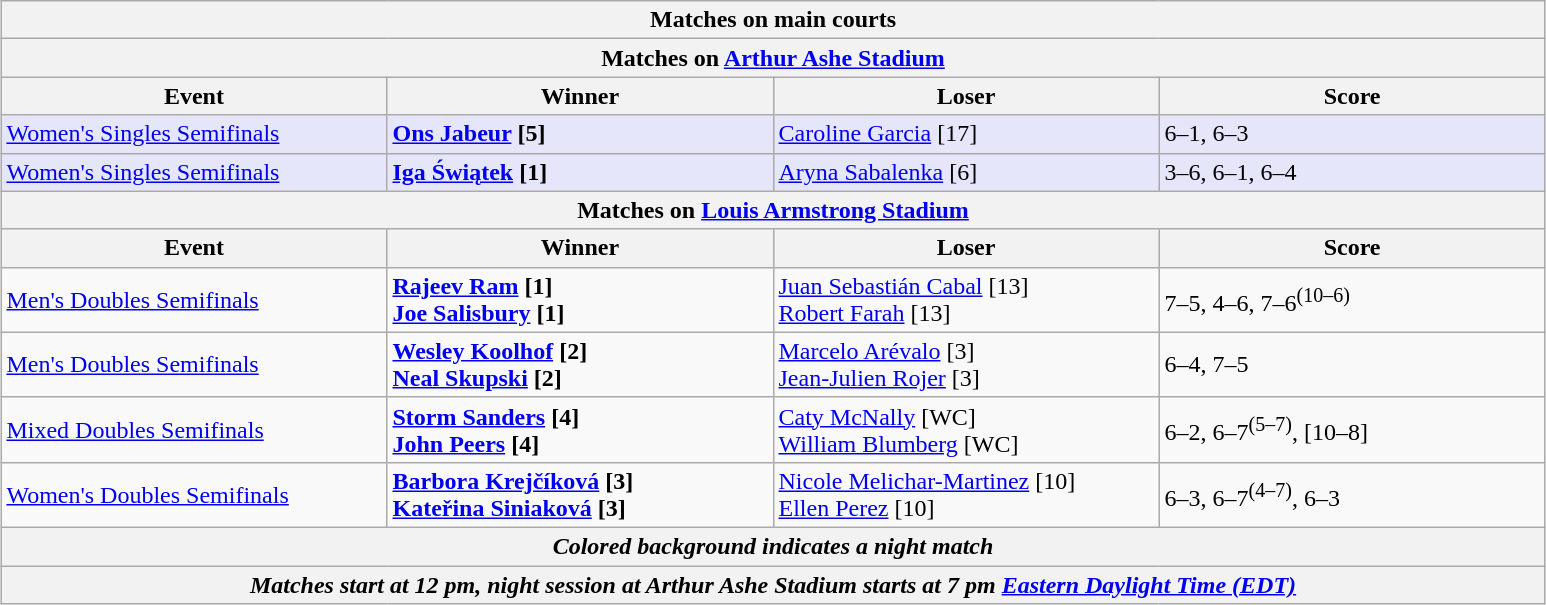<table class="wikitable" style="margin:auto;">
<tr>
<th colspan="4" style="white-space:nowrap;">Matches on main courts</th>
</tr>
<tr>
<th colspan="4"><strong>Matches on <a href='#'>Arthur Ashe Stadium</a></strong></th>
</tr>
<tr>
<th width="250">Event</th>
<th width="250">Winner</th>
<th width="250">Loser</th>
<th width="250">Score</th>
</tr>
<tr bgcolor="lavender">
<td><a href='#'>Women's Singles Semifinals</a></td>
<td><strong> <a href='#'>Ons Jabeur</a> [5]</strong></td>
<td> <a href='#'>Caroline Garcia</a> [17]</td>
<td>6–1, 6–3</td>
</tr>
<tr bgcolor="lavender">
<td><a href='#'>Women's Singles Semifinals</a></td>
<td><strong> <a href='#'>Iga Świątek</a> [1]</strong></td>
<td> <a href='#'>Aryna Sabalenka</a> [6]</td>
<td>3–6, 6–1, 6–4</td>
</tr>
<tr>
<th colspan="4"><strong>Matches on <a href='#'>Louis Armstrong Stadium</a></strong></th>
</tr>
<tr>
<th width="250">Event</th>
<th width="250">Winner</th>
<th width="250">Loser</th>
<th width="250">Score</th>
</tr>
<tr>
<td><a href='#'>Men's Doubles Semifinals</a></td>
<td><strong> <a href='#'>Rajeev Ram</a> [1]<br>  <a href='#'>Joe Salisbury</a> [1]</strong></td>
<td> <a href='#'>Juan Sebastián Cabal</a> [13]<br>  <a href='#'>Robert Farah</a> [13]</td>
<td>7–5, 4–6, 7–6<sup>(10–6)</sup></td>
</tr>
<tr>
<td><a href='#'>Men's Doubles Semifinals</a></td>
<td><strong> <a href='#'>Wesley Koolhof</a> [2]<br>  <a href='#'>Neal Skupski</a> [2]</strong></td>
<td> <a href='#'>Marcelo Arévalo</a> [3]<br>  <a href='#'>Jean-Julien Rojer</a> [3]</td>
<td>6–4, 7–5</td>
</tr>
<tr>
<td><a href='#'>Mixed Doubles Semifinals</a></td>
<td><strong> <a href='#'>Storm Sanders</a> [4]<br>  <a href='#'>John Peers</a> [4]</strong></td>
<td> <a href='#'>Caty McNally</a> [WC]<br>  <a href='#'>William Blumberg</a> [WC]</td>
<td>6–2, 6–7<sup>(5–7)</sup>, [10–8]</td>
</tr>
<tr>
<td><a href='#'>Women's Doubles Semifinals</a></td>
<td><strong> <a href='#'>Barbora Krejčíková</a> [3]<br>  <a href='#'>Kateřina Siniaková</a> [3]</strong></td>
<td> <a href='#'>Nicole Melichar-Martinez</a> [10]<br>  <a href='#'>Ellen Perez</a> [10]</td>
<td>6–3, 6–7<sup>(4–7)</sup>, 6–3</td>
</tr>
<tr>
<th colspan="4"><em>Colored background indicates a night match</em></th>
</tr>
<tr>
<th colspan="4"><em>Matches start at 12 pm, night session at Arthur Ashe Stadium starts at 7 pm <a href='#'>Eastern Daylight Time (EDT)</a></em></th>
</tr>
</table>
